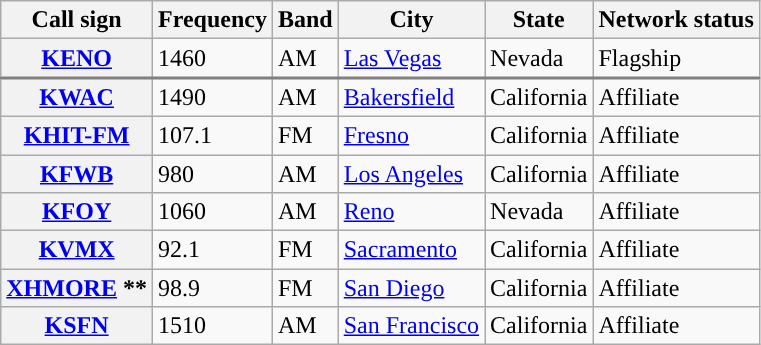<table class="wikitable sortable">
<tr>
<th>Call sign</th>
<th>Frequency</th>
<th>Band</th>
<th>City</th>
<th>State</th>
<th>Network status</th>
</tr>
<tr style="border-bottom:2px solid gray;">
<th scope = "row"><a href='#'>KENO</a></th>
<td>1460</td>
<td>AM</td>
<td><a href='#'>Las Vegas</a></td>
<td>Nevada</td>
<td>Flagship</td>
</tr>
<tr>
<th scope = "row"><a href='#'>KWAC</a></th>
<td>1490</td>
<td>AM</td>
<td><a href='#'>Bakersfield</a></td>
<td>California</td>
<td>Affiliate</td>
</tr>
<tr>
<th scope = "row"><a href='#'>KHIT-FM</a></th>
<td>107.1</td>
<td>FM</td>
<td><a href='#'>Fresno</a></td>
<td>California</td>
<td>Affiliate</td>
</tr>
<tr>
<th scope = "row"><a href='#'>KFWB</a></th>
<td>980</td>
<td>AM</td>
<td><a href='#'>Los Angeles</a></td>
<td>California</td>
<td>Affiliate</td>
</tr>
<tr>
<th scope = "row"><a href='#'>KFOY</a></th>
<td>1060</td>
<td>AM</td>
<td><a href='#'>Reno</a></td>
<td>Nevada</td>
<td>Affiliate</td>
</tr>
<tr>
<th scope = "row"><a href='#'>KVMX</a></th>
<td>92.1</td>
<td>FM</td>
<td><a href='#'>Sacramento</a></td>
<td>California</td>
<td>Affiliate</td>
</tr>
<tr>
<th scope = "row"><a href='#'>XHMORE</a> **</th>
<td>98.9</td>
<td>FM</td>
<td><a href='#'>San Diego</a></td>
<td>California</td>
<td>Affiliate</td>
</tr>
<tr>
<th scope = "row"><a href='#'>KSFN</a></th>
<td>1510</td>
<td>AM</td>
<td><a href='#'>San Francisco</a></td>
<td>California</td>
<td>Affiliate</td>
</tr>
</table>
